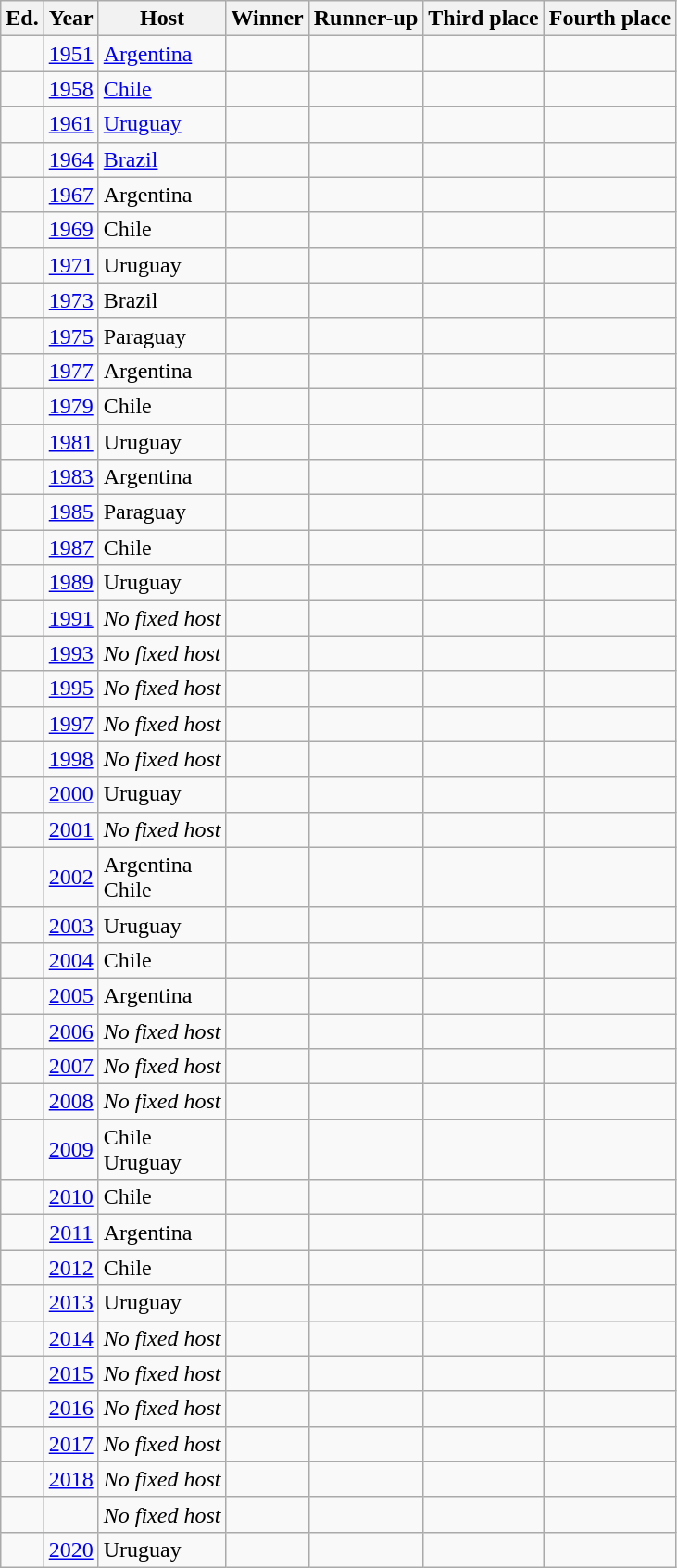<table class= "wikitable sortable">
<tr>
<th>Ed.</th>
<th>Year</th>
<th>Host</th>
<th>Winner</th>
<th>Runner-up</th>
<th>Third place</th>
<th>Fourth place</th>
</tr>
<tr>
<td></td>
<td align=center><a href='#'>1951</a></td>
<td><a href='#'>Argentina</a></td>
<td><strong></strong></td>
<td></td>
<td></td>
<td></td>
</tr>
<tr>
<td></td>
<td align=center><a href='#'>1958</a></td>
<td><a href='#'>Chile</a></td>
<td><strong></strong></td>
<td></td>
<td></td>
<td></td>
</tr>
<tr>
<td></td>
<td align=center><a href='#'>1961</a></td>
<td><a href='#'>Uruguay</a></td>
<td><strong></strong></td>
<td></td>
<td></td>
<td></td>
</tr>
<tr>
<td></td>
<td align=center><a href='#'>1964</a></td>
<td><a href='#'>Brazil</a></td>
<td><strong></strong></td>
<td></td>
<td></td>
<td></td>
</tr>
<tr>
<td></td>
<td align=center><a href='#'>1967</a></td>
<td>Argentina</td>
<td><strong></strong></td>
<td></td>
<td></td>
<td></td>
</tr>
<tr>
<td></td>
<td align=center><a href='#'>1969</a></td>
<td>Chile</td>
<td><strong></strong></td>
<td></td>
<td></td>
<td></td>
</tr>
<tr>
<td></td>
<td align=center><a href='#'>1971</a></td>
<td>Uruguay</td>
<td><strong> </strong></td>
<td></td>
<td></td>
<td></td>
</tr>
<tr>
<td></td>
<td align=center><a href='#'>1973</a></td>
<td>Brazil</td>
<td><strong></strong></td>
<td></td>
<td></td>
<td></td>
</tr>
<tr>
<td></td>
<td align=center><a href='#'>1975</a></td>
<td>Paraguay</td>
<td><strong></strong></td>
<td></td>
<td></td>
<td></td>
</tr>
<tr>
<td></td>
<td align=center><a href='#'>1977</a></td>
<td>Argentina</td>
<td><strong></strong></td>
<td></td>
<td></td>
<td></td>
</tr>
<tr>
<td></td>
<td align=center><a href='#'>1979</a></td>
<td>Chile</td>
<td><strong></strong></td>
<td></td>
<td></td>
<td></td>
</tr>
<tr>
<td></td>
<td align=center><a href='#'>1981</a></td>
<td>Uruguay</td>
<td><strong></strong></td>
<td></td>
<td></td>
<td></td>
</tr>
<tr>
<td></td>
<td align=center><a href='#'>1983</a></td>
<td>Argentina</td>
<td><strong></strong></td>
<td></td>
<td></td>
<td></td>
</tr>
<tr>
<td></td>
<td align=center><a href='#'>1985</a></td>
<td>Paraguay</td>
<td><strong></strong></td>
<td></td>
<td></td>
<td></td>
</tr>
<tr>
<td></td>
<td align=center><a href='#'>1987</a></td>
<td>Chile</td>
<td><strong></strong></td>
<td></td>
<td></td>
<td></td>
</tr>
<tr>
<td></td>
<td align=center><a href='#'>1989</a></td>
<td>Uruguay</td>
<td><strong></strong></td>
<td></td>
<td></td>
<td></td>
</tr>
<tr>
<td></td>
<td align=center><a href='#'>1991</a></td>
<td><em>No fixed host</em></td>
<td><strong></strong></td>
<td></td>
<td></td>
<td></td>
</tr>
<tr>
<td></td>
<td align=center><a href='#'>1993</a></td>
<td><em>No fixed host</em></td>
<td><strong></strong></td>
<td></td>
<td></td>
<td></td>
</tr>
<tr>
<td></td>
<td align=center><a href='#'>1995</a></td>
<td><em>No fixed host</em></td>
<td><strong></strong></td>
<td></td>
<td></td>
<td></td>
</tr>
<tr>
<td></td>
<td align=center><a href='#'>1997</a></td>
<td><em>No fixed host</em></td>
<td><strong></strong></td>
<td></td>
<td></td>
<td></td>
</tr>
<tr>
<td></td>
<td align=center><a href='#'>1998</a></td>
<td><em>No fixed host</em></td>
<td><strong></strong></td>
<td></td>
<td></td>
<td></td>
</tr>
<tr>
<td></td>
<td align=center><a href='#'>2000</a></td>
<td>Uruguay</td>
<td><strong></strong></td>
<td></td>
<td></td>
<td></td>
</tr>
<tr>
<td></td>
<td align=center><a href='#'>2001</a></td>
<td><em>No fixed host</em></td>
<td><strong></strong> </td>
<td></td>
<td></td>
<td></td>
</tr>
<tr>
<td></td>
<td align=center><a href='#'>2002</a></td>
<td>Argentina<br> Chile</td>
<td><strong></strong></td>
<td></td>
<td></td>
<td></td>
</tr>
<tr>
<td></td>
<td align=center><a href='#'>2003</a></td>
<td>Uruguay</td>
<td><strong></strong></td>
<td></td>
<td></td>
<td></td>
</tr>
<tr>
<td></td>
<td align=center><a href='#'>2004</a></td>
<td>Chile</td>
<td><strong></strong></td>
<td></td>
<td></td>
<td></td>
</tr>
<tr>
<td></td>
<td align=center><a href='#'>2005</a></td>
<td>Argentina</td>
<td><strong></strong></td>
<td></td>
<td></td>
<td></td>
</tr>
<tr>
<td></td>
<td align=center><a href='#'>2006</a></td>
<td><em>No fixed host</em></td>
<td><strong></strong></td>
<td></td>
<td></td>
<td></td>
</tr>
<tr>
<td></td>
<td align=center><a href='#'>2007</a></td>
<td><em>No fixed host</em></td>
<td><strong></strong> </td>
<td></td>
<td></td>
<td></td>
</tr>
<tr>
<td></td>
<td align=center><a href='#'>2008</a></td>
<td><em>No fixed host</em></td>
<td><strong></strong></td>
<td></td>
<td></td>
<td></td>
</tr>
<tr>
<td></td>
<td align=center><a href='#'>2009</a></td>
<td>Chile<br> Uruguay</td>
<td><strong></strong></td>
<td></td>
<td></td>
<td></td>
</tr>
<tr>
<td></td>
<td align=center><a href='#'>2010</a></td>
<td>Chile</td>
<td><strong></strong></td>
<td></td>
<td></td>
<td></td>
</tr>
<tr>
<td></td>
<td align=center><a href='#'>2011</a></td>
<td>Argentina</td>
<td><strong></strong></td>
<td></td>
<td></td>
<td></td>
</tr>
<tr>
<td></td>
<td align=center><a href='#'>2012</a></td>
<td>Chile</td>
<td><strong></strong></td>
<td></td>
<td></td>
<td></td>
</tr>
<tr>
<td></td>
<td align=center><a href='#'>2013</a></td>
<td>Uruguay</td>
<td><strong></strong></td>
<td></td>
<td></td>
<td></td>
</tr>
<tr>
<td></td>
<td align=center><a href='#'>2014</a></td>
<td><em>No fixed host</em></td>
<td><strong></strong></td>
<td></td>
<td></td>
<td></td>
</tr>
<tr>
<td></td>
<td align=center><a href='#'>2015</a></td>
<td><em>No fixed host</em></td>
<td><strong> </strong></td>
<td> </td>
<td></td>
<td></td>
</tr>
<tr>
<td></td>
<td align=center><a href='#'>2016</a></td>
<td><em>No fixed host</em></td>
<td><strong></strong></td>
<td> </td>
<td></td>
<td></td>
</tr>
<tr>
<td></td>
<td align=center><a href='#'>2017</a></td>
<td><em>No fixed host</em></td>
<td><strong></strong> </td>
<td></td>
<td></td>
<td></td>
</tr>
<tr>
<td></td>
<td align=center><a href='#'>2018</a></td>
<td><em>No fixed host</em></td>
<td><strong></strong></td>
<td></td>
<td></td>
<td></td>
</tr>
<tr>
<td></td>
<td></td>
<td><em>No fixed host</em></td>
<td><strong></strong></td>
<td></td>
<td></td>
<td></td>
</tr>
<tr>
<td></td>
<td align=center><a href='#'>2020</a></td>
<td>Uruguay</td>
<td><strong></strong></td>
<td></td>
<td></td>
<td></td>
</tr>
</table>
